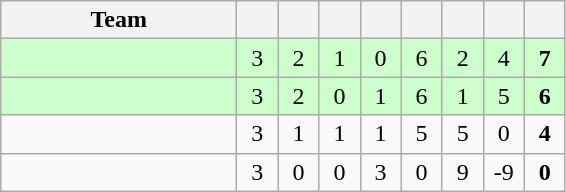<table class="wikitable" style="text-align:center;">
<tr>
<th width=150>Team</th>
<th width=20 abbr="Played"></th>
<th width=20 abbr="Won"></th>
<th width=20 abbr="Drawn"></th>
<th width=20 abbr="Lost"></th>
<th width=20 abbr="Goals for"></th>
<th width=20 abbr="Goals against"></th>
<th width=20 abbr="Goal difference"></th>
<th width=20 abbr="Points"></th>
</tr>
<tr bgcolor="#ccffcc">
<td align="left"></td>
<td>3</td>
<td>2</td>
<td>1</td>
<td>0</td>
<td>6</td>
<td>2</td>
<td>4</td>
<td><strong>7</strong></td>
</tr>
<tr bgcolor="#ccffcc">
<td align="left"></td>
<td>3</td>
<td>2</td>
<td>0</td>
<td>1</td>
<td>6</td>
<td>1</td>
<td>5</td>
<td><strong>6</strong></td>
</tr>
<tr>
<td align="left"></td>
<td>3</td>
<td>1</td>
<td>1</td>
<td>1</td>
<td>5</td>
<td>5</td>
<td>0</td>
<td><strong>4</strong></td>
</tr>
<tr>
<td align="left"></td>
<td>3</td>
<td>0</td>
<td>0</td>
<td>3</td>
<td>0</td>
<td>9</td>
<td>-9</td>
<td><strong>0</strong></td>
</tr>
</table>
